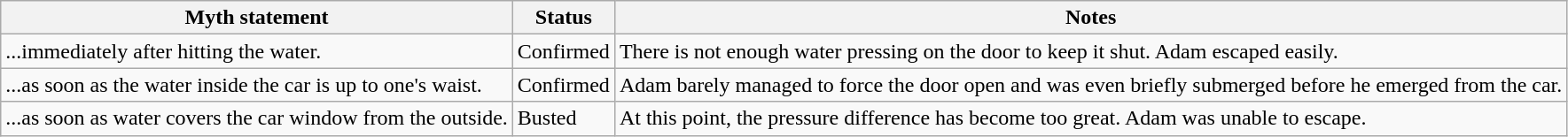<table class="wikitable plainrowheaders">
<tr>
<th>Myth statement</th>
<th>Status</th>
<th>Notes</th>
</tr>
<tr>
<td>...immediately after hitting the water.</td>
<td><span>Confirmed</span></td>
<td>There is not enough water pressing on the door to keep it shut. Adam escaped easily.</td>
</tr>
<tr>
<td>...as soon as the water inside the car is up to one's waist.</td>
<td><span>Confirmed</span></td>
<td>Adam barely managed to force the door open and was even briefly submerged before he emerged from the car.</td>
</tr>
<tr>
<td>...as soon as water covers the car window from the outside.</td>
<td><span>Busted</span></td>
<td>At this point, the pressure difference has become too great. Adam was unable to escape.</td>
</tr>
</table>
